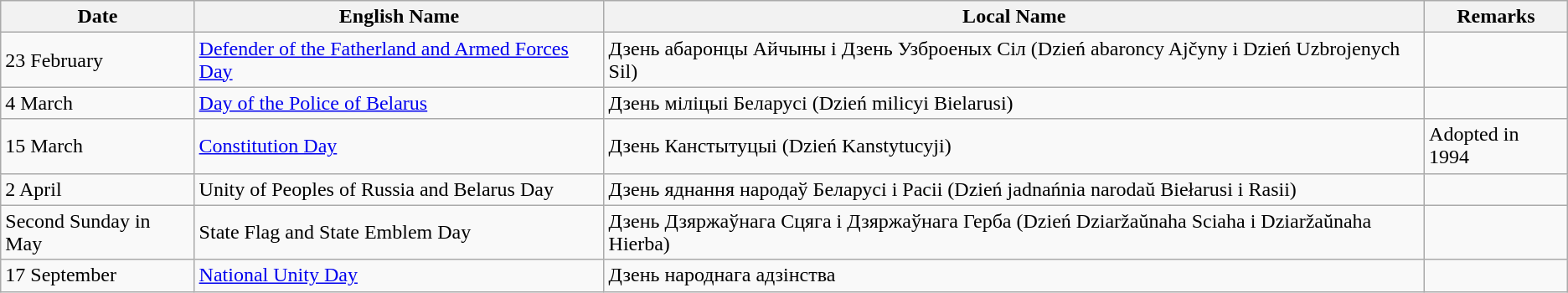<table class="wikitable">
<tr>
<th>Date</th>
<th>English Name</th>
<th>Local Name</th>
<th>Remarks</th>
</tr>
<tr>
<td>23 February</td>
<td><a href='#'>Defender of the Fatherland and Armed Forces Day</a></td>
<td>Дзень абаронцы Айчыны і Дзень Узброеных Сіл (Dzień abaroncy Ajčyny i Dzień Uzbrojenych Sil)</td>
<td></td>
</tr>
<tr>
<td>4 March</td>
<td><a href='#'>Day of the Police of Belarus</a></td>
<td>Дзень міліцыі Беларусі (Dzień milicyi Bielarusi)</td>
<td></td>
</tr>
<tr>
<td>15 March</td>
<td><a href='#'>Constitution Day</a></td>
<td>Дзень Канстытуцыi (Dzień Kanstytucyji)</td>
<td>Adopted in 1994</td>
</tr>
<tr>
<td>2 April</td>
<td>Unity of Peoples of Russia and Belarus Day</td>
<td>Дзень яднання народаў Беларусі i Расii (Dzień jadnańnia narodaŭ Biełarusi i Rasii)</td>
<td></td>
</tr>
<tr>
<td>Second Sunday in May</td>
<td>State Flag and State Emblem Day</td>
<td>Дзень Дзяржаўнага Сцяга i Дзяржаўнага Герба (Dzień Dziaržaŭnaha Sciaha i Dziaržaŭnaha Hierba)</td>
<td></td>
</tr>
<tr>
<td>17 September</td>
<td><a href='#'>National Unity Day</a></td>
<td>Дзень народнага адзiнства</td>
<td></td>
</tr>
</table>
